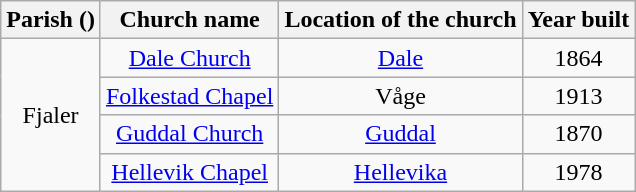<table class="wikitable" style="text-align:center">
<tr>
<th>Parish ()</th>
<th>Church name</th>
<th>Location of the church</th>
<th>Year built</th>
</tr>
<tr>
<td rowspan="4">Fjaler</td>
<td><a href='#'>Dale Church</a></td>
<td><a href='#'>Dale</a></td>
<td>1864</td>
</tr>
<tr>
<td><a href='#'>Folkestad Chapel</a></td>
<td>Våge</td>
<td>1913</td>
</tr>
<tr>
<td><a href='#'>Guddal Church</a></td>
<td><a href='#'>Guddal</a></td>
<td>1870</td>
</tr>
<tr>
<td><a href='#'>Hellevik Chapel</a></td>
<td><a href='#'>Hellevika</a></td>
<td>1978</td>
</tr>
</table>
